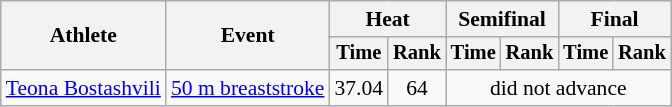<table class=wikitable style="font-size:90%">
<tr>
<th rowspan="2">Athlete</th>
<th rowspan="2">Event</th>
<th colspan="2">Heat</th>
<th colspan="2">Semifinal</th>
<th colspan="2">Final</th>
</tr>
<tr style="font-size:95%">
<th>Time</th>
<th>Rank</th>
<th>Time</th>
<th>Rank</th>
<th>Time</th>
<th>Rank</th>
</tr>
<tr align=center>
<td align=left><a href='#'>Teona Bostashvili</a></td>
<td align=left><a href='#'>50 m breaststroke</a></td>
<td>37.04</td>
<td>64</td>
<td colspan=4>did not advance</td>
</tr>
</table>
